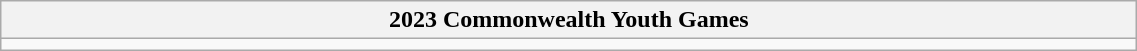<table class="wikitable" style="width: 60%;">
<tr>
<th>2023 Commonwealth Youth Games</th>
</tr>
<tr>
<td></td>
</tr>
</table>
